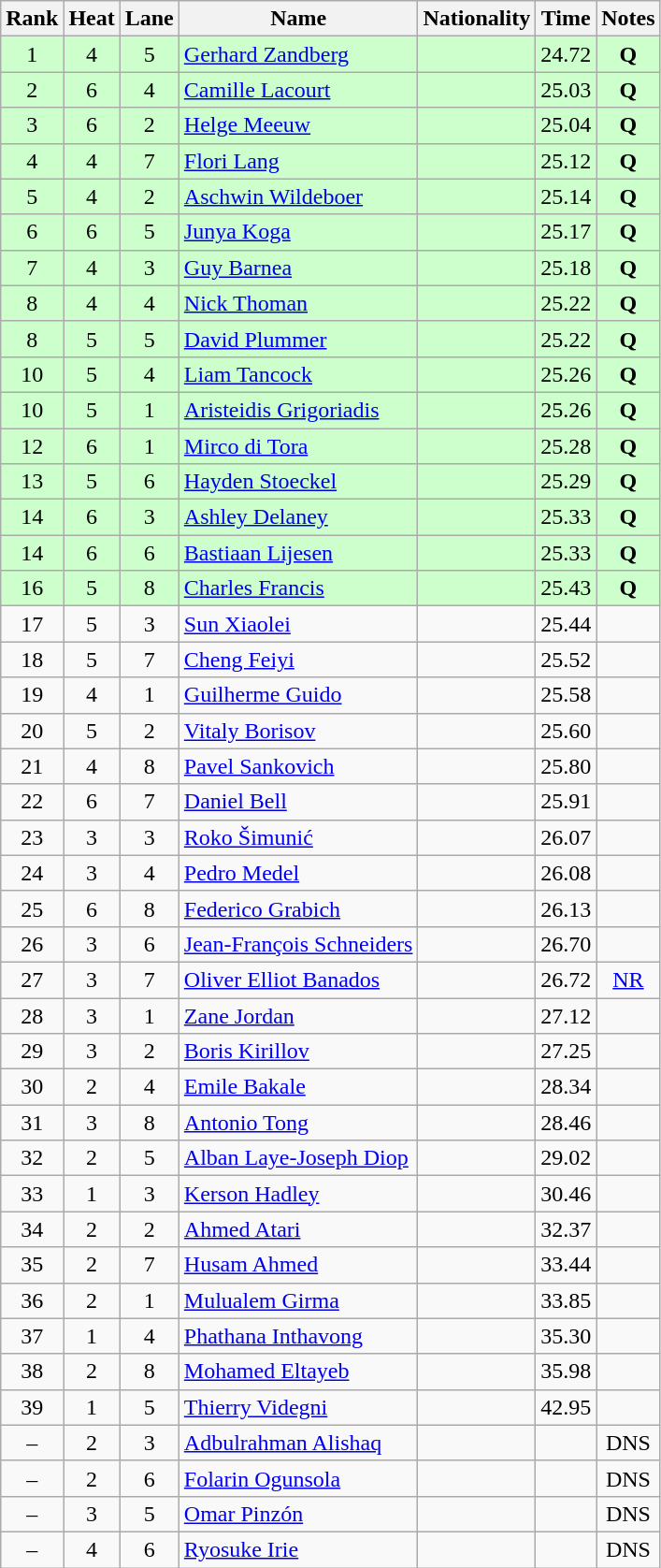<table class="wikitable sortable" style="text-align:center">
<tr>
<th>Rank</th>
<th>Heat</th>
<th>Lane</th>
<th>Name</th>
<th>Nationality</th>
<th>Time</th>
<th>Notes</th>
</tr>
<tr bgcolor=ccffcc>
<td>1</td>
<td>4</td>
<td>5</td>
<td align=left><a href='#'>Gerhard Zandberg</a></td>
<td align=left></td>
<td>24.72</td>
<td><strong>Q</strong></td>
</tr>
<tr bgcolor=ccffcc>
<td>2</td>
<td>6</td>
<td>4</td>
<td align=left><a href='#'>Camille Lacourt</a></td>
<td align=left></td>
<td>25.03</td>
<td><strong>Q</strong></td>
</tr>
<tr bgcolor=ccffcc>
<td>3</td>
<td>6</td>
<td>2</td>
<td align=left><a href='#'>Helge Meeuw</a></td>
<td align=left></td>
<td>25.04</td>
<td><strong>Q</strong></td>
</tr>
<tr bgcolor=ccffcc>
<td>4</td>
<td>4</td>
<td>7</td>
<td align=left><a href='#'>Flori Lang</a></td>
<td align=left></td>
<td>25.12</td>
<td><strong>Q</strong></td>
</tr>
<tr bgcolor=ccffcc>
<td>5</td>
<td>4</td>
<td>2</td>
<td align=left><a href='#'>Aschwin Wildeboer</a></td>
<td align=left></td>
<td>25.14</td>
<td><strong>Q</strong></td>
</tr>
<tr bgcolor=ccffcc>
<td>6</td>
<td>6</td>
<td>5</td>
<td align=left><a href='#'>Junya Koga</a></td>
<td align=left></td>
<td>25.17</td>
<td><strong>Q</strong></td>
</tr>
<tr bgcolor=ccffcc>
<td>7</td>
<td>4</td>
<td>3</td>
<td align=left><a href='#'>Guy Barnea</a></td>
<td align=left></td>
<td>25.18</td>
<td><strong>Q</strong></td>
</tr>
<tr bgcolor=ccffcc>
<td>8</td>
<td>4</td>
<td>4</td>
<td align=left><a href='#'>Nick Thoman</a></td>
<td align=left></td>
<td>25.22</td>
<td><strong>Q</strong></td>
</tr>
<tr bgcolor=ccffcc>
<td>8</td>
<td>5</td>
<td>5</td>
<td align=left><a href='#'>David Plummer</a></td>
<td align=left></td>
<td>25.22</td>
<td><strong>Q</strong></td>
</tr>
<tr bgcolor=ccffcc>
<td>10</td>
<td>5</td>
<td>4</td>
<td align=left><a href='#'>Liam Tancock</a></td>
<td align=left></td>
<td>25.26</td>
<td><strong>Q</strong></td>
</tr>
<tr bgcolor=ccffcc>
<td>10</td>
<td>5</td>
<td>1</td>
<td align=left><a href='#'>Aristeidis Grigoriadis</a></td>
<td align=left></td>
<td>25.26</td>
<td><strong>Q</strong></td>
</tr>
<tr bgcolor=ccffcc>
<td>12</td>
<td>6</td>
<td>1</td>
<td align=left><a href='#'>Mirco di Tora</a></td>
<td align=left></td>
<td>25.28</td>
<td><strong>Q</strong></td>
</tr>
<tr bgcolor=ccffcc>
<td>13</td>
<td>5</td>
<td>6</td>
<td align=left><a href='#'>Hayden Stoeckel</a></td>
<td align=left></td>
<td>25.29</td>
<td><strong>Q</strong></td>
</tr>
<tr bgcolor=ccffcc>
<td>14</td>
<td>6</td>
<td>3</td>
<td align=left><a href='#'>Ashley Delaney</a></td>
<td align=left></td>
<td>25.33</td>
<td><strong>Q</strong></td>
</tr>
<tr bgcolor=ccffcc>
<td>14</td>
<td>6</td>
<td>6</td>
<td align=left><a href='#'>Bastiaan Lijesen</a></td>
<td align=left></td>
<td>25.33</td>
<td><strong>Q</strong></td>
</tr>
<tr bgcolor=ccffcc>
<td>16</td>
<td>5</td>
<td>8</td>
<td align=left><a href='#'>Charles Francis</a></td>
<td align=left></td>
<td>25.43</td>
<td><strong>Q</strong></td>
</tr>
<tr>
<td>17</td>
<td>5</td>
<td>3</td>
<td align=left><a href='#'>Sun Xiaolei</a></td>
<td align=left></td>
<td>25.44</td>
<td></td>
</tr>
<tr>
<td>18</td>
<td>5</td>
<td>7</td>
<td align=left><a href='#'>Cheng Feiyi</a></td>
<td align=left></td>
<td>25.52</td>
<td></td>
</tr>
<tr>
<td>19</td>
<td>4</td>
<td>1</td>
<td align=left><a href='#'>Guilherme Guido</a></td>
<td align=left></td>
<td>25.58</td>
<td></td>
</tr>
<tr>
<td>20</td>
<td>5</td>
<td>2</td>
<td align=left><a href='#'>Vitaly Borisov</a></td>
<td align=left></td>
<td>25.60</td>
<td></td>
</tr>
<tr>
<td>21</td>
<td>4</td>
<td>8</td>
<td align=left><a href='#'>Pavel Sankovich</a></td>
<td align=left></td>
<td>25.80</td>
<td></td>
</tr>
<tr>
<td>22</td>
<td>6</td>
<td>7</td>
<td align=left><a href='#'>Daniel Bell</a></td>
<td align=left></td>
<td>25.91</td>
<td></td>
</tr>
<tr>
<td>23</td>
<td>3</td>
<td>3</td>
<td align=left><a href='#'>Roko Šimunić</a></td>
<td align=left></td>
<td>26.07</td>
<td></td>
</tr>
<tr>
<td>24</td>
<td>3</td>
<td>4</td>
<td align=left><a href='#'>Pedro Medel</a></td>
<td align=left></td>
<td>26.08</td>
<td></td>
</tr>
<tr>
<td>25</td>
<td>6</td>
<td>8</td>
<td align=left><a href='#'>Federico Grabich</a></td>
<td align=left></td>
<td>26.13</td>
<td></td>
</tr>
<tr>
<td>26</td>
<td>3</td>
<td>6</td>
<td align=left><a href='#'>Jean-François Schneiders</a></td>
<td align=left></td>
<td>26.70</td>
<td></td>
</tr>
<tr>
<td>27</td>
<td>3</td>
<td>7</td>
<td align=left><a href='#'>Oliver Elliot Banados</a></td>
<td align=left></td>
<td>26.72</td>
<td><a href='#'>NR</a></td>
</tr>
<tr>
<td>28</td>
<td>3</td>
<td>1</td>
<td align=left><a href='#'>Zane Jordan</a></td>
<td align=left></td>
<td>27.12</td>
<td></td>
</tr>
<tr>
<td>29</td>
<td>3</td>
<td>2</td>
<td align=left><a href='#'>Boris Kirillov</a></td>
<td align=left></td>
<td>27.25</td>
<td></td>
</tr>
<tr>
<td>30</td>
<td>2</td>
<td>4</td>
<td align=left><a href='#'>Emile Bakale</a></td>
<td align=left></td>
<td>28.34</td>
<td></td>
</tr>
<tr>
<td>31</td>
<td>3</td>
<td>8</td>
<td align=left><a href='#'>Antonio Tong</a></td>
<td align=left></td>
<td>28.46</td>
<td></td>
</tr>
<tr>
<td>32</td>
<td>2</td>
<td>5</td>
<td align=left><a href='#'>Alban Laye-Joseph Diop</a></td>
<td align=left></td>
<td>29.02</td>
<td></td>
</tr>
<tr>
<td>33</td>
<td>1</td>
<td>3</td>
<td align=left><a href='#'>Kerson Hadley</a></td>
<td align=left></td>
<td>30.46</td>
<td></td>
</tr>
<tr>
<td>34</td>
<td>2</td>
<td>2</td>
<td align=left><a href='#'>Ahmed Atari</a></td>
<td align=left></td>
<td>32.37</td>
<td></td>
</tr>
<tr>
<td>35</td>
<td>2</td>
<td>7</td>
<td align=left><a href='#'>Husam Ahmed</a></td>
<td align=left></td>
<td>33.44</td>
<td></td>
</tr>
<tr>
<td>36</td>
<td>2</td>
<td>1</td>
<td align=left><a href='#'>Mulualem Girma</a></td>
<td align=left></td>
<td>33.85</td>
<td></td>
</tr>
<tr>
<td>37</td>
<td>1</td>
<td>4</td>
<td align=left><a href='#'>Phathana Inthavong</a></td>
<td align=left></td>
<td>35.30</td>
<td></td>
</tr>
<tr>
<td>38</td>
<td>2</td>
<td>8</td>
<td align=left><a href='#'>Mohamed Eltayeb</a></td>
<td align=left></td>
<td>35.98</td>
<td></td>
</tr>
<tr>
<td>39</td>
<td>1</td>
<td>5</td>
<td align=left><a href='#'>Thierry Videgni</a></td>
<td align=left></td>
<td>42.95</td>
<td></td>
</tr>
<tr>
<td>–</td>
<td>2</td>
<td>3</td>
<td align=left><a href='#'>Adbulrahman Alishaq</a></td>
<td align=left></td>
<td></td>
<td>DNS</td>
</tr>
<tr>
<td>–</td>
<td>2</td>
<td>6</td>
<td align=left><a href='#'>Folarin Ogunsola</a></td>
<td align=left></td>
<td></td>
<td>DNS</td>
</tr>
<tr>
<td>–</td>
<td>3</td>
<td>5</td>
<td align=left><a href='#'>Omar Pinzón</a></td>
<td align=left></td>
<td></td>
<td>DNS</td>
</tr>
<tr>
<td>–</td>
<td>4</td>
<td>6</td>
<td align=left><a href='#'>Ryosuke Irie</a></td>
<td align=left></td>
<td></td>
<td>DNS</td>
</tr>
</table>
